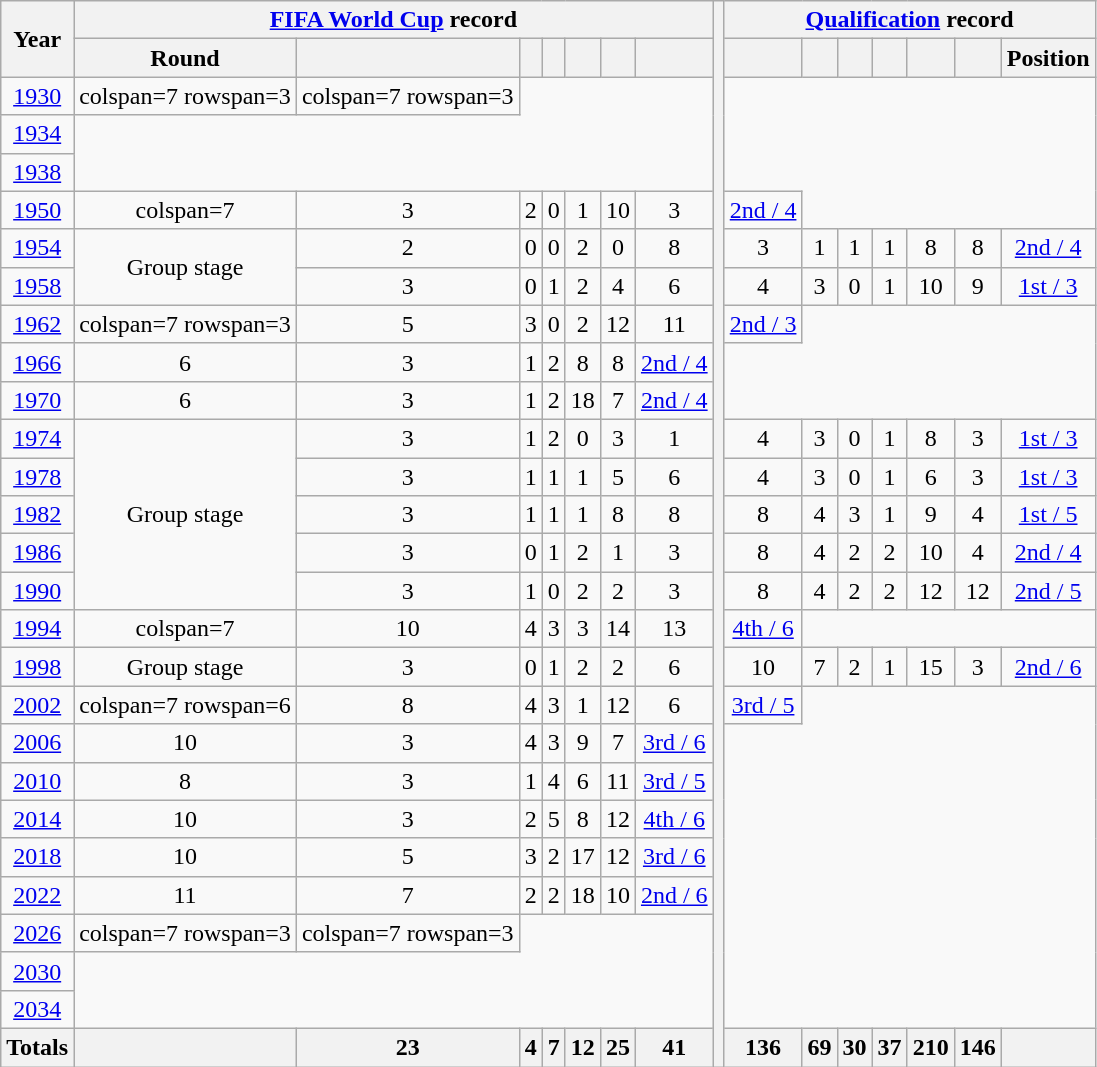<table class="wikitable" style="text-align: center;font-size:100%;">
<tr>
<th rowspan="2">Year</th>
<th colspan="7"><a href='#'>FIFA World Cup</a> record</th>
<th rowspan="28"></th>
<th colspan="7"><a href='#'>Qualification</a> record</th>
</tr>
<tr>
<th>Round</th>
<th></th>
<th></th>
<th></th>
<th></th>
<th></th>
<th></th>
<th></th>
<th></th>
<th></th>
<th></th>
<th></th>
<th></th>
<th>Position</th>
</tr>
<tr>
<td><a href='#'>1930</a></td>
<td>colspan=7 rowspan=3 </td>
<td>colspan=7 rowspan=3 </td>
</tr>
<tr>
<td><a href='#'>1934</a></td>
</tr>
<tr>
<td><a href='#'>1938</a></td>
</tr>
<tr>
<td><a href='#'>1950</a></td>
<td>colspan=7 </td>
<td>3</td>
<td>2</td>
<td>0</td>
<td>1</td>
<td>10</td>
<td>3</td>
<td><a href='#'>2nd / 4</a></td>
</tr>
<tr>
<td><a href='#'>1954</a></td>
<td rowspan=2>Group stage</td>
<td>2</td>
<td>0</td>
<td>0</td>
<td>2</td>
<td>0</td>
<td>8</td>
<td>3</td>
<td>1</td>
<td>1</td>
<td>1</td>
<td>8</td>
<td>8</td>
<td><a href='#'>2nd / 4</a></td>
</tr>
<tr>
<td><a href='#'>1958</a></td>
<td>3</td>
<td>0</td>
<td>1</td>
<td>2</td>
<td>4</td>
<td>6</td>
<td>4</td>
<td>3</td>
<td>0</td>
<td>1</td>
<td>10</td>
<td>9</td>
<td><a href='#'>1st / 3</a></td>
</tr>
<tr>
<td><a href='#'>1962</a></td>
<td>colspan=7 rowspan=3 </td>
<td>5</td>
<td>3</td>
<td>0</td>
<td>2</td>
<td>12</td>
<td>11</td>
<td><a href='#'>2nd / 3</a></td>
</tr>
<tr>
<td><a href='#'>1966</a></td>
<td>6</td>
<td>3</td>
<td>1</td>
<td>2</td>
<td>8</td>
<td>8</td>
<td><a href='#'>2nd / 4</a></td>
</tr>
<tr>
<td><a href='#'>1970</a></td>
<td>6</td>
<td>3</td>
<td>1</td>
<td>2</td>
<td>18</td>
<td>7</td>
<td><a href='#'>2nd / 4</a></td>
</tr>
<tr>
<td><a href='#'>1974</a></td>
<td rowspan=5>Group stage</td>
<td>3</td>
<td>1</td>
<td>2</td>
<td>0</td>
<td>3</td>
<td>1</td>
<td>4</td>
<td>3</td>
<td>0</td>
<td>1</td>
<td>8</td>
<td>3</td>
<td><a href='#'>1st / 3</a></td>
</tr>
<tr>
<td><a href='#'>1978</a></td>
<td>3</td>
<td>1</td>
<td>1</td>
<td>1</td>
<td>5</td>
<td>6</td>
<td>4</td>
<td>3</td>
<td>0</td>
<td>1</td>
<td>6</td>
<td>3</td>
<td><a href='#'>1st / 3</a></td>
</tr>
<tr>
<td><a href='#'>1982</a></td>
<td>3</td>
<td>1</td>
<td>1</td>
<td>1</td>
<td>8</td>
<td>8</td>
<td>8</td>
<td>4</td>
<td>3</td>
<td>1</td>
<td>9</td>
<td>4</td>
<td><a href='#'>1st / 5</a></td>
</tr>
<tr>
<td><a href='#'>1986</a></td>
<td>3</td>
<td>0</td>
<td>1</td>
<td>2</td>
<td>1</td>
<td>3</td>
<td>8</td>
<td>4</td>
<td>2</td>
<td>2</td>
<td>10</td>
<td>4</td>
<td><a href='#'>2nd / 4</a></td>
</tr>
<tr>
<td><a href='#'>1990</a></td>
<td>3</td>
<td>1</td>
<td>0</td>
<td>2</td>
<td>2</td>
<td>3</td>
<td>8</td>
<td>4</td>
<td>2</td>
<td>2</td>
<td>12</td>
<td>12</td>
<td><a href='#'>2nd / 5</a></td>
</tr>
<tr>
<td><a href='#'>1994</a></td>
<td>colspan=7 </td>
<td>10</td>
<td>4</td>
<td>3</td>
<td>3</td>
<td>14</td>
<td>13</td>
<td><a href='#'>4th / 6</a></td>
</tr>
<tr>
<td><a href='#'>1998</a></td>
<td>Group stage</td>
<td>3</td>
<td>0</td>
<td>1</td>
<td>2</td>
<td>2</td>
<td>6</td>
<td>10</td>
<td>7</td>
<td>2</td>
<td>1</td>
<td>15</td>
<td>3</td>
<td><a href='#'>2nd / 6</a></td>
</tr>
<tr>
<td><a href='#'>2002</a></td>
<td>colspan=7 rowspan=6 </td>
<td>8</td>
<td>4</td>
<td>3</td>
<td>1</td>
<td>12</td>
<td>6</td>
<td><a href='#'>3rd / 5</a></td>
</tr>
<tr>
<td><a href='#'>2006</a></td>
<td>10</td>
<td>3</td>
<td>4</td>
<td>3</td>
<td>9</td>
<td>7</td>
<td><a href='#'>3rd / 6</a></td>
</tr>
<tr>
<td><a href='#'>2010</a></td>
<td>8</td>
<td>3</td>
<td>1</td>
<td>4</td>
<td>6</td>
<td>11</td>
<td><a href='#'>3rd / 5</a></td>
</tr>
<tr>
<td><a href='#'>2014</a></td>
<td>10</td>
<td>3</td>
<td>2</td>
<td>5</td>
<td>8</td>
<td>12</td>
<td><a href='#'>4th / 6</a></td>
</tr>
<tr>
<td><a href='#'>2018</a></td>
<td>10</td>
<td>5</td>
<td>3</td>
<td>2</td>
<td>17</td>
<td>12</td>
<td><a href='#'>3rd / 6</a></td>
</tr>
<tr>
<td><a href='#'>2022</a></td>
<td>11</td>
<td>7</td>
<td>2</td>
<td>2</td>
<td>18</td>
<td>10</td>
<td><a href='#'>2nd / 6</a></td>
</tr>
<tr>
<td><a href='#'>2026</a></td>
<td>colspan=7 rowspan=3 </td>
<td>colspan=7 rowspan=3 </td>
</tr>
<tr>
<td><a href='#'>2030</a></td>
</tr>
<tr>
<td><a href='#'>2034</a></td>
</tr>
<tr>
<th>Totals</th>
<th></th>
<th>23</th>
<th>4</th>
<th>7</th>
<th>12</th>
<th>25</th>
<th>41</th>
<th>136</th>
<th>69</th>
<th>30</th>
<th>37</th>
<th>210</th>
<th>146</th>
<th></th>
</tr>
</table>
